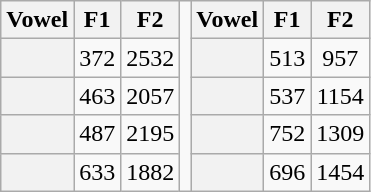<table class="wikitable" style="text-align: center;">
<tr>
<th>Vowel</th>
<th>F1</th>
<th>F2</th>
<td rowspan="5"></td>
<th>Vowel</th>
<th>F1</th>
<th>F2</th>
</tr>
<tr>
<th></th>
<td>372</td>
<td>2532</td>
<th></th>
<td>513</td>
<td>957</td>
</tr>
<tr>
<th></th>
<td>463</td>
<td>2057</td>
<th></th>
<td>537</td>
<td>1154</td>
</tr>
<tr>
<th></th>
<td>487</td>
<td>2195</td>
<th></th>
<td>752</td>
<td>1309</td>
</tr>
<tr>
<th></th>
<td>633</td>
<td>1882</td>
<th></th>
<td>696</td>
<td>1454</td>
</tr>
</table>
